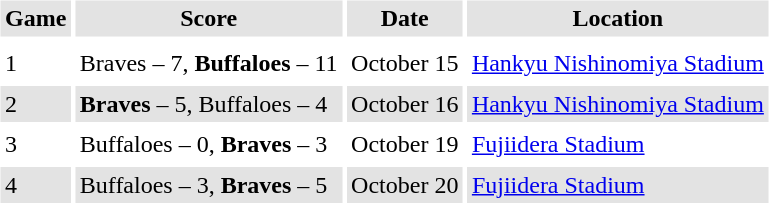<table border="0" cellspacing="3" cellpadding="3">
<tr style="background: #e3e3e3;">
<th>Game</th>
<th>Score</th>
<th>Date</th>
<th>Location</th>
</tr>
<tr style="background: #e3e3e3;">
</tr>
<tr>
<td>1</td>
<td>Braves – 7, <strong>Buffaloes</strong> – 11</td>
<td>October 15</td>
<td><a href='#'>Hankyu Nishinomiya Stadium</a></td>
</tr>
<tr style="background: #e3e3e3;">
<td>2</td>
<td><strong>Braves</strong> – 5, Buffaloes – 4</td>
<td>October 16</td>
<td><a href='#'>Hankyu Nishinomiya Stadium</a></td>
</tr>
<tr>
<td>3</td>
<td>Buffaloes – 0, <strong>Braves</strong> – 3</td>
<td>October 19</td>
<td><a href='#'>Fujiidera Stadium</a></td>
</tr>
<tr style="background: #e3e3e3;">
<td>4</td>
<td>Buffaloes – 3, <strong>Braves</strong> – 5</td>
<td>October 20</td>
<td><a href='#'>Fujiidera Stadium</a></td>
</tr>
</table>
